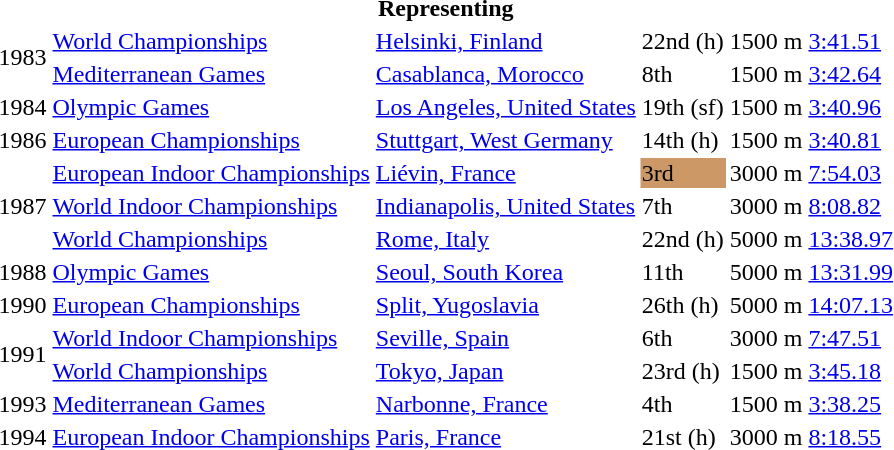<table>
<tr>
<th colspan="6">Representing </th>
</tr>
<tr>
<td rowspan=2>1983</td>
<td><a href='#'>World Championships</a></td>
<td><a href='#'>Helsinki, Finland</a></td>
<td>22nd (h)</td>
<td>1500 m</td>
<td><a href='#'>3:41.51</a></td>
</tr>
<tr>
<td><a href='#'>Mediterranean Games</a></td>
<td><a href='#'>Casablanca, Morocco</a></td>
<td>8th</td>
<td>1500 m</td>
<td><a href='#'>3:42.64</a></td>
</tr>
<tr>
<td>1984</td>
<td><a href='#'>Olympic Games</a></td>
<td><a href='#'>Los Angeles, United States</a></td>
<td>19th (sf)</td>
<td>1500 m</td>
<td><a href='#'>3:40.96</a></td>
</tr>
<tr>
<td>1986</td>
<td><a href='#'>European Championships</a></td>
<td><a href='#'>Stuttgart, West Germany</a></td>
<td>14th (h)</td>
<td>1500 m</td>
<td><a href='#'>3:40.81</a></td>
</tr>
<tr>
<td rowspan=3>1987</td>
<td><a href='#'>European Indoor Championships</a></td>
<td><a href='#'>Liévin, France</a></td>
<td bgcolor=cc9966>3rd</td>
<td>3000 m</td>
<td><a href='#'>7:54.03</a></td>
</tr>
<tr>
<td><a href='#'>World Indoor Championships</a></td>
<td><a href='#'>Indianapolis, United States</a></td>
<td>7th</td>
<td>3000 m</td>
<td><a href='#'>8:08.82</a></td>
</tr>
<tr>
<td><a href='#'>World Championships</a></td>
<td><a href='#'>Rome, Italy</a></td>
<td>22nd (h)</td>
<td>5000 m</td>
<td><a href='#'>13:38.97</a></td>
</tr>
<tr>
<td>1988</td>
<td><a href='#'>Olympic Games</a></td>
<td><a href='#'>Seoul, South Korea</a></td>
<td>11th</td>
<td>5000 m</td>
<td><a href='#'>13:31.99</a></td>
</tr>
<tr>
<td>1990</td>
<td><a href='#'>European Championships</a></td>
<td><a href='#'>Split, Yugoslavia</a></td>
<td>26th (h)</td>
<td>5000 m</td>
<td><a href='#'>14:07.13</a></td>
</tr>
<tr>
<td rowspan=2>1991</td>
<td><a href='#'>World Indoor Championships</a></td>
<td><a href='#'>Seville, Spain</a></td>
<td>6th</td>
<td>3000 m</td>
<td><a href='#'>7:47.51</a></td>
</tr>
<tr>
<td><a href='#'>World Championships</a></td>
<td><a href='#'>Tokyo, Japan</a></td>
<td>23rd (h)</td>
<td>1500 m</td>
<td><a href='#'>3:45.18</a></td>
</tr>
<tr>
<td>1993</td>
<td><a href='#'>Mediterranean Games</a></td>
<td><a href='#'>Narbonne, France</a></td>
<td>4th</td>
<td>1500 m</td>
<td><a href='#'>3:38.25</a></td>
</tr>
<tr>
<td>1994</td>
<td><a href='#'>European Indoor Championships</a></td>
<td><a href='#'>Paris, France</a></td>
<td>21st (h)</td>
<td>3000 m</td>
<td><a href='#'>8:18.55</a></td>
</tr>
</table>
